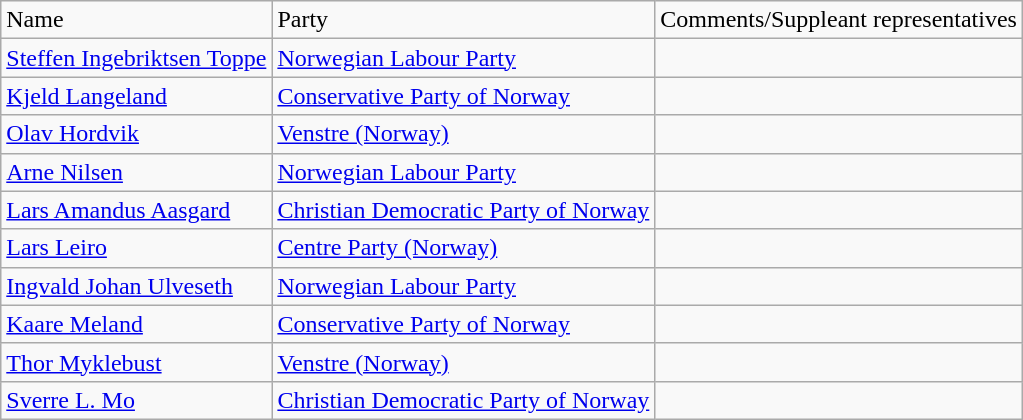<table class="wikitable">
<tr>
<td>Name</td>
<td>Party</td>
<td>Comments/Suppleant representatives</td>
</tr>
<tr>
<td><a href='#'>Steffen Ingebriktsen Toppe</a></td>
<td><a href='#'>Norwegian Labour Party</a></td>
<td></td>
</tr>
<tr>
<td><a href='#'>Kjeld Langeland</a></td>
<td><a href='#'>Conservative Party of Norway</a></td>
<td></td>
</tr>
<tr>
<td><a href='#'>Olav Hordvik</a></td>
<td><a href='#'>Venstre (Norway)</a></td>
<td></td>
</tr>
<tr>
<td><a href='#'>Arne Nilsen</a></td>
<td><a href='#'>Norwegian Labour Party</a></td>
<td></td>
</tr>
<tr>
<td><a href='#'>Lars Amandus Aasgard</a></td>
<td><a href='#'>Christian Democratic Party of Norway</a></td>
<td></td>
</tr>
<tr>
<td><a href='#'>Lars Leiro</a></td>
<td><a href='#'>Centre Party (Norway)</a></td>
<td></td>
</tr>
<tr>
<td><a href='#'>Ingvald Johan Ulveseth</a></td>
<td><a href='#'>Norwegian Labour Party</a></td>
<td></td>
</tr>
<tr>
<td><a href='#'>Kaare Meland</a></td>
<td><a href='#'>Conservative Party of Norway</a></td>
<td></td>
</tr>
<tr>
<td><a href='#'>Thor Myklebust</a></td>
<td><a href='#'>Venstre (Norway)</a></td>
<td></td>
</tr>
<tr>
<td><a href='#'>Sverre L. Mo</a></td>
<td><a href='#'>Christian Democratic Party of Norway</a></td>
<td></td>
</tr>
</table>
